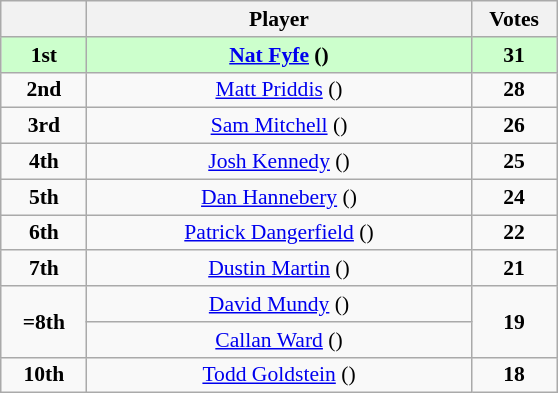<table class="wikitable" style="margin:1em auto; text-align: center; font-size: 90%;">
<tr>
<th style="width:50px;"></th>
<th style="width:250px;">Player</th>
<th style="width:50px;">Votes</th>
</tr>
<tr style="background:#cfc; font-weight:bold;">
<td><strong>1st</strong></td>
<td><a href='#'>Nat Fyfe</a> ()</td>
<td><strong>31</strong></td>
</tr>
<tr>
<td><strong>2nd</strong></td>
<td><a href='#'>Matt Priddis</a> ()</td>
<td><strong>28</strong></td>
</tr>
<tr>
<td><strong>3rd</strong></td>
<td><a href='#'>Sam Mitchell</a> ()</td>
<td><strong>26</strong></td>
</tr>
<tr>
<td><strong>4th</strong></td>
<td><a href='#'>Josh Kennedy</a> ()</td>
<td><strong>25</strong></td>
</tr>
<tr>
<td><strong>5th</strong></td>
<td><a href='#'>Dan Hannebery</a> ()</td>
<td><strong>24</strong></td>
</tr>
<tr>
<td><strong>6th</strong></td>
<td><a href='#'>Patrick Dangerfield</a> ()</td>
<td><strong>22</strong></td>
</tr>
<tr>
<td><strong>7th</strong></td>
<td><a href='#'>Dustin Martin</a> ()</td>
<td><strong>21</strong></td>
</tr>
<tr>
<td rowspan=2><strong>=8th</strong></td>
<td><a href='#'>David Mundy</a> ()</td>
<td rowspan=2><strong>19</strong></td>
</tr>
<tr>
<td><a href='#'>Callan Ward</a> ()</td>
</tr>
<tr>
<td><strong>10th</strong></td>
<td><a href='#'>Todd Goldstein</a> ()</td>
<td><strong>18</strong></td>
</tr>
</table>
